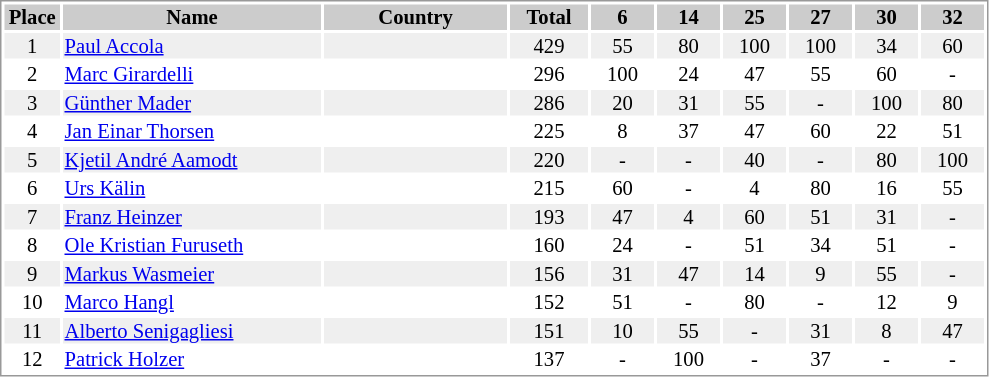<table border="0" style="border: 1px solid #999; background-color:#FFFFFF; text-align:center; font-size:86%; line-height:15px;">
<tr align="center" bgcolor="#CCCCCC">
<th width=35>Place</th>
<th width=170>Name</th>
<th width=120>Country</th>
<th width=50>Total</th>
<th width=40>6</th>
<th width=40>14</th>
<th width=40>25</th>
<th width=40>27</th>
<th width=40>30</th>
<th width=40>32</th>
</tr>
<tr bgcolor="#EFEFEF">
<td>1</td>
<td align="left"><a href='#'>Paul Accola</a></td>
<td align="left"></td>
<td>429</td>
<td>55</td>
<td>80</td>
<td>100</td>
<td>100</td>
<td>34</td>
<td>60</td>
</tr>
<tr>
<td>2</td>
<td align="left"><a href='#'>Marc Girardelli</a></td>
<td align="left"></td>
<td>296</td>
<td>100</td>
<td>24</td>
<td>47</td>
<td>55</td>
<td>60</td>
<td>-</td>
</tr>
<tr bgcolor="#EFEFEF">
<td>3</td>
<td align="left"><a href='#'>Günther Mader</a></td>
<td align="left"></td>
<td>286</td>
<td>20</td>
<td>31</td>
<td>55</td>
<td>-</td>
<td>100</td>
<td>80</td>
</tr>
<tr>
<td>4</td>
<td align="left"><a href='#'>Jan Einar Thorsen</a></td>
<td align="left"></td>
<td>225</td>
<td>8</td>
<td>37</td>
<td>47</td>
<td>60</td>
<td>22</td>
<td>51</td>
</tr>
<tr bgcolor="#EFEFEF">
<td>5</td>
<td align="left"><a href='#'>Kjetil André Aamodt</a></td>
<td align="left"></td>
<td>220</td>
<td>-</td>
<td>-</td>
<td>40</td>
<td>-</td>
<td>80</td>
<td>100</td>
</tr>
<tr>
<td>6</td>
<td align="left"><a href='#'>Urs Kälin</a></td>
<td align="left"></td>
<td>215</td>
<td>60</td>
<td>-</td>
<td>4</td>
<td>80</td>
<td>16</td>
<td>55</td>
</tr>
<tr bgcolor="#EFEFEF">
<td>7</td>
<td align="left"><a href='#'>Franz Heinzer</a></td>
<td align="left"></td>
<td>193</td>
<td>47</td>
<td>4</td>
<td>60</td>
<td>51</td>
<td>31</td>
<td>-</td>
</tr>
<tr>
<td>8</td>
<td align="left"><a href='#'>Ole Kristian Furuseth</a></td>
<td align="left"></td>
<td>160</td>
<td>24</td>
<td>-</td>
<td>51</td>
<td>34</td>
<td>51</td>
<td>-</td>
</tr>
<tr bgcolor="#EFEFEF">
<td>9</td>
<td align="left"><a href='#'>Markus Wasmeier</a></td>
<td align="left"></td>
<td>156</td>
<td>31</td>
<td>47</td>
<td>14</td>
<td>9</td>
<td>55</td>
<td>-</td>
</tr>
<tr>
<td>10</td>
<td align="left"><a href='#'>Marco Hangl</a></td>
<td align="left"></td>
<td>152</td>
<td>51</td>
<td>-</td>
<td>80</td>
<td>-</td>
<td>12</td>
<td>9</td>
</tr>
<tr bgcolor="#EFEFEF">
<td>11</td>
<td align="left"><a href='#'>Alberto Senigagliesi</a></td>
<td align="left"></td>
<td>151</td>
<td>10</td>
<td>55</td>
<td>-</td>
<td>31</td>
<td>8</td>
<td>47</td>
</tr>
<tr>
<td>12</td>
<td align="left"><a href='#'>Patrick Holzer</a></td>
<td align="left"></td>
<td>137</td>
<td>-</td>
<td>100</td>
<td>-</td>
<td>37</td>
<td>-</td>
<td>-</td>
</tr>
</table>
